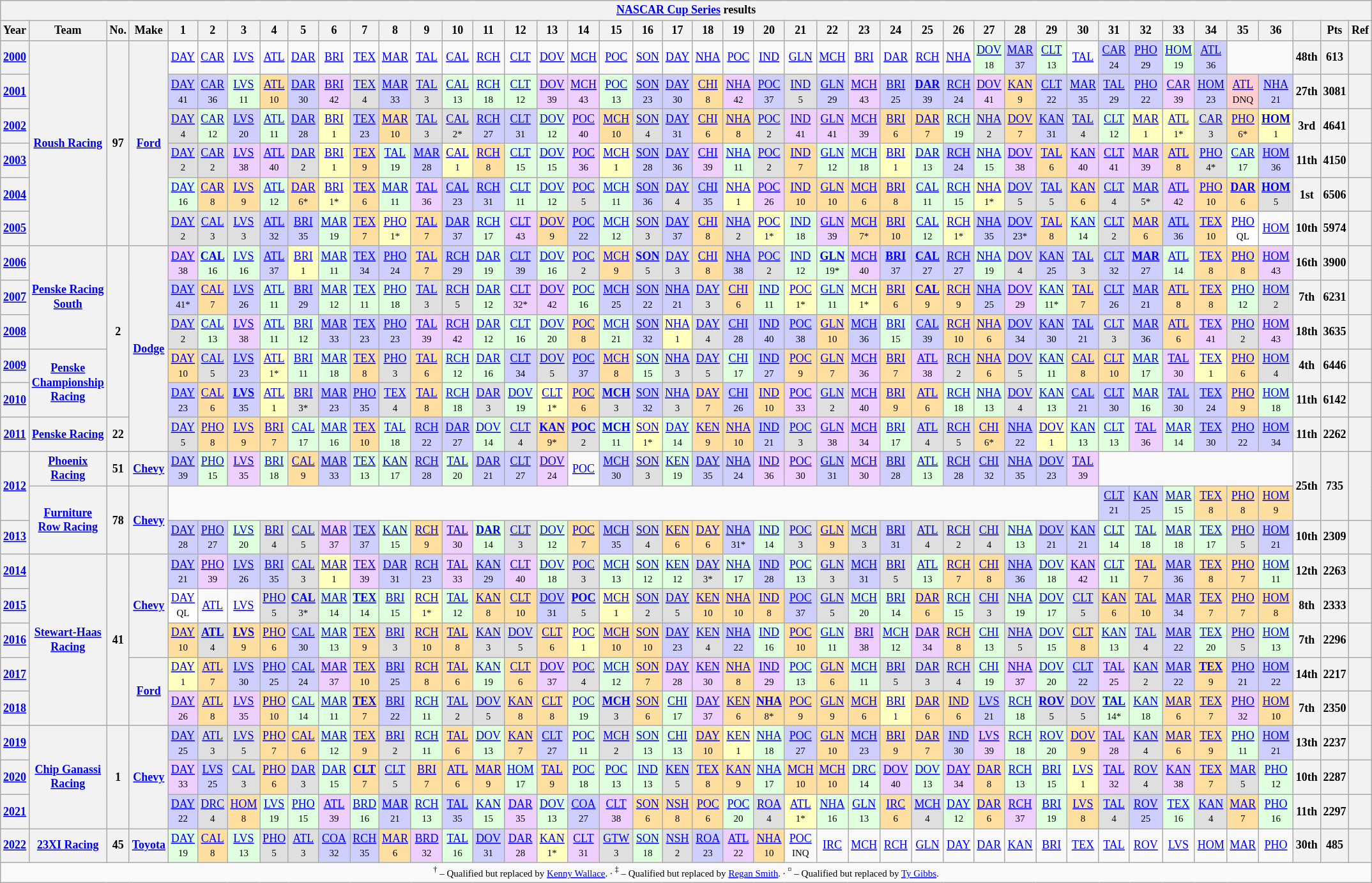<table class="wikitable" style="text-align:center; font-size:75%">
<tr>
<th colspan=45><a href='#'>NASCAR Cup Series</a> results</th>
</tr>
<tr>
<th>Year</th>
<th>Team</th>
<th>No.</th>
<th>Make</th>
<th>1</th>
<th>2</th>
<th>3</th>
<th>4</th>
<th>5</th>
<th>6</th>
<th>7</th>
<th>8</th>
<th>9</th>
<th>10</th>
<th>11</th>
<th>12</th>
<th>13</th>
<th>14</th>
<th>15</th>
<th>16</th>
<th>17</th>
<th>18</th>
<th>19</th>
<th>20</th>
<th>21</th>
<th>22</th>
<th>23</th>
<th>24</th>
<th>25</th>
<th>26</th>
<th>27</th>
<th>28</th>
<th>29</th>
<th>30</th>
<th>31</th>
<th>32</th>
<th>33</th>
<th>34</th>
<th>35</th>
<th>36</th>
<th></th>
<th>Pts</th>
<th>Ref</th>
</tr>
<tr>
<th><a href='#'>2000</a></th>
<th rowspan=6><a href='#'>Roush Racing</a></th>
<th rowspan=6>97</th>
<th rowspan=6><a href='#'>Ford</a></th>
<td><a href='#'>DAY</a></td>
<td><a href='#'>CAR</a></td>
<td><a href='#'>LVS</a></td>
<td><a href='#'>ATL</a></td>
<td><a href='#'>DAR</a></td>
<td><a href='#'>BRI</a></td>
<td><a href='#'>TEX</a></td>
<td><a href='#'>MAR</a></td>
<td><a href='#'>TAL</a></td>
<td><a href='#'>CAL</a></td>
<td><a href='#'>RCH</a></td>
<td><a href='#'>CLT</a></td>
<td><a href='#'>DOV</a></td>
<td><a href='#'>MCH</a></td>
<td><a href='#'>POC</a></td>
<td><a href='#'>SON</a></td>
<td><a href='#'>DAY</a></td>
<td><a href='#'>NHA</a></td>
<td><a href='#'>POC</a></td>
<td><a href='#'>IND</a></td>
<td><a href='#'>GLN</a></td>
<td><a href='#'>MCH</a></td>
<td><a href='#'>BRI</a></td>
<td><a href='#'>DAR</a></td>
<td><a href='#'>RCH</a></td>
<td><a href='#'>NHA</a></td>
<td style="background:#DFFFDF;"><a href='#'>DOV</a><br><small>18</small></td>
<td style="background:#CFCFFF;"><a href='#'>MAR</a><br><small>37</small></td>
<td style="background:#DFFFDF;"><a href='#'>CLT</a><br><small>13</small></td>
<td><a href='#'>TAL</a></td>
<td style="background:#CFCFFF;"><a href='#'>CAR</a><br><small>24</small></td>
<td style="background:#CFCFFF;"><a href='#'>PHO</a><br><small>29</small></td>
<td style="background:#DFFFDF;"><a href='#'>HOM</a><br><small>19</small></td>
<td style="background:#CFCFFF;"><a href='#'>ATL</a><br><small>36</small></td>
<td colspan=2></td>
<th>48th</th>
<th>613</th>
<th></th>
</tr>
<tr>
<th><a href='#'>2001</a></th>
<td style="background:#CFCFFF;"><a href='#'>DAY</a><br><small>41</small></td>
<td style="background:#CFCFFF;"><a href='#'>CAR</a><br><small>36</small></td>
<td style="background:#DFFFDF;"><a href='#'>LVS</a><br><small>11</small></td>
<td style="background:#FFDF9F;"><a href='#'>ATL</a><br><small>10</small></td>
<td style="background:#CFCFFF;"><a href='#'>DAR</a><br><small>30</small></td>
<td style="background:#EFCFFF;"><a href='#'>BRI</a><br><small>42</small></td>
<td style="background:#DFDFDF;"><a href='#'>TEX</a><br><small>4</small></td>
<td style="background:#CFCFFF;"><a href='#'>MAR</a><br><small>33</small></td>
<td style="background:#DFDFDF;"><a href='#'>TAL</a><br><small>3</small></td>
<td style="background:#DFFFDF;"><a href='#'>CAL</a><br><small>13</small></td>
<td style="background:#DFFFDF;"><a href='#'>RCH</a><br><small>18</small></td>
<td style="background:#DFFFDF;"><a href='#'>CLT</a><br><small>12</small></td>
<td style="background:#EFCFFF;"><a href='#'>DOV</a><br><small>39</small></td>
<td style="background:#EFCFFF;"><a href='#'>MCH</a><br><small>43</small></td>
<td style="background:#DFFFDF;"><a href='#'>POC</a><br><small>13</small></td>
<td style="background:#CFCFFF;"><a href='#'>SON</a><br><small>23</small></td>
<td style="background:#CFCFFF;"><a href='#'>DAY</a><br><small>30</small></td>
<td style="background:#FFDF9F;"><a href='#'>CHI</a><br><small>8</small></td>
<td style="background:#EFCFFF;"><a href='#'>NHA</a><br><small>42</small></td>
<td style="background:#CFCFFF;"><a href='#'>POC</a><br><small>37</small></td>
<td style="background:#DFDFDF;"><a href='#'>IND</a><br><small>5</small></td>
<td style="background:#CFCFFF;"><a href='#'>GLN</a><br><small>29</small></td>
<td style="background:#EFCFFF;"><a href='#'>MCH</a><br><small>43</small></td>
<td style="background:#CFCFFF;"><a href='#'>BRI</a><br><small>25</small></td>
<td style="background:#CFCFFF;"><strong><a href='#'>DAR</a></strong><br><small>39</small></td>
<td style="background:#CFCFFF;"><a href='#'>RCH</a><br><small>24</small></td>
<td style="background:#EFCFFF;"><a href='#'>DOV</a><br><small>41</small></td>
<td style="background:#FFDF9F;"><a href='#'>KAN</a><br><small>9</small></td>
<td style="background:#CFCFFF;"><a href='#'>CLT</a><br><small>22</small></td>
<td style="background:#CFCFFF;"><a href='#'>MAR</a><br><small>35</small></td>
<td style="background:#CFCFFF;"><a href='#'>TAL</a><br><small>29</small></td>
<td style="background:#CFCFFF;"><a href='#'>PHO</a><br><small>22</small></td>
<td style="background:#EFCFFF;"><a href='#'>CAR</a><br><small>39</small></td>
<td style="background:#CFCFFF;"><a href='#'>HOM</a><br><small>23</small></td>
<td style="background:#FFCFCF;"><a href='#'>ATL</a><br><small>DNQ</small></td>
<td style="background:#CFCFFF;"><a href='#'>NHA</a><br><small>21</small></td>
<th>27th</th>
<th>3081</th>
<th></th>
</tr>
<tr>
<th><a href='#'>2002</a></th>
<td style="background:#DFDFDF;"><a href='#'>DAY</a><br><small>4</small></td>
<td style="background:#DFFFDF;"><a href='#'>CAR</a><br><small>12</small></td>
<td style="background:#CFCFFF;"><a href='#'>LVS</a><br><small>20</small></td>
<td style="background:#DFFFDF;"><a href='#'>ATL</a><br><small>11</small></td>
<td style="background:#CFCFFF;"><a href='#'>DAR</a><br><small>28</small></td>
<td style="background:#FFFFBF;"><a href='#'>BRI</a><br><small>1</small></td>
<td style="background:#CFCFFF;"><a href='#'>TEX</a><br><small>23</small></td>
<td style="background:#FFDF9F;"><a href='#'>MAR</a><br><small>10</small></td>
<td style="background:#DFDFDF;"><a href='#'>TAL</a><br><small>3</small></td>
<td style="background:#DFDFDF;"><a href='#'>CAL</a><br><small>2*</small></td>
<td style="background:#CFCFFF;"><a href='#'>RCH</a><br><small>27</small></td>
<td style="background:#CFCFFF;"><a href='#'>CLT</a><br><small>31</small></td>
<td style="background:#DFFFDF;"><a href='#'>DOV</a><br><small>12</small></td>
<td style="background:#EFCFFF;"><a href='#'>POC</a><br><small>40</small></td>
<td style="background:#FFDF9F;"><a href='#'>MCH</a><br><small>10</small></td>
<td style="background:#DFDFDF;"><a href='#'>SON</a><br><small>4</small></td>
<td style="background:#CFCFFF;"><a href='#'>DAY</a><br><small>31</small></td>
<td style="background:#FFDF9F;"><a href='#'>CHI</a><br><small>6</small></td>
<td style="background:#FFDF9F;"><a href='#'>NHA</a><br><small>8</small></td>
<td style="background:#DFDFDF;"><a href='#'>POC</a><br><small>2</small></td>
<td style="background:#EFCFFF;"><a href='#'>IND</a><br><small>41</small></td>
<td style="background:#EFCFFF;"><a href='#'>GLN</a><br><small>41</small></td>
<td style="background:#EFCFFF;"><a href='#'>MCH</a><br><small>39</small></td>
<td style="background:#FFDF9F;"><a href='#'>BRI</a><br><small>6</small></td>
<td style="background:#FFDF9F;"><a href='#'>DAR</a><br><small>7</small></td>
<td style="background:#DFFFDF;"><a href='#'>RCH</a><br><small>19</small></td>
<td style="background:#DFDFDF;"><a href='#'>NHA</a><br><small>2</small></td>
<td style="background:#FFDF9F;"><a href='#'>DOV</a><br><small>7</small></td>
<td style="background:#CFCFFF;"><a href='#'>KAN</a><br><small>31</small></td>
<td style="background:#DFDFDF;"><a href='#'>TAL</a><br><small>4</small></td>
<td style="background:#DFFFDF;"><a href='#'>CLT</a><br><small>12</small></td>
<td style="background:#FFFFBF;"><a href='#'>MAR</a><br><small>1</small></td>
<td style="background:#FFFFBF;"><a href='#'>ATL</a><br><small>1*</small></td>
<td style="background:#DFDFDF;"><a href='#'>CAR</a><br><small>3</small></td>
<td style="background:#FFDF9F;"><a href='#'>PHO</a><br><small>6*</small></td>
<td style="background:#FFFFBF;"><strong><a href='#'>HOM</a></strong><br><small>1</small></td>
<th>3rd</th>
<th>4641</th>
<th></th>
</tr>
<tr>
<th><a href='#'>2003</a></th>
<td style="background:#DFDFDF;"><a href='#'>DAY</a><br><small>2</small></td>
<td style="background:#DFDFDF;"><a href='#'>CAR</a><br><small>2</small></td>
<td style="background:#EFCFFF;"><a href='#'>LVS</a><br><small>38</small></td>
<td style="background:#EFCFFF;"><a href='#'>ATL</a><br><small>40</small></td>
<td style="background:#DFDFDF;"><a href='#'>DAR</a><br><small>2</small></td>
<td style="background:#FFFFBF;"><a href='#'>BRI</a><br><small>1</small></td>
<td style="background:#FFDF9F;"><a href='#'>TEX</a><br><small>9</small></td>
<td style="background:#DFFFDF;"><a href='#'>TAL</a><br><small>19</small></td>
<td style="background:#CFCFFF;"><a href='#'>MAR</a><br><small>28</small></td>
<td style="background:#FFFFBF;"><a href='#'>CAL</a><br><small>1</small></td>
<td style="background:#FFDF9F;"><a href='#'>RCH</a><br><small>8</small></td>
<td style="background:#DFFFDF;"><a href='#'>CLT</a><br><small>15</small></td>
<td style="background:#DFFFDF;"><a href='#'>DOV</a><br><small>15</small></td>
<td style="background:#EFCFFF;"><a href='#'>POC</a><br><small>36</small></td>
<td style="background:#FFFFBF;"><a href='#'>MCH</a><br><small>1</small></td>
<td style="background:#CFCFFF;"><a href='#'>SON</a><br><small>28</small></td>
<td style="background:#CFCFFF;"><a href='#'>DAY</a><br><small>36</small></td>
<td style="background:#EFCFFF;"><a href='#'>CHI</a><br><small>39</small></td>
<td style="background:#DFFFDF;"><a href='#'>NHA</a><br><small>11</small></td>
<td style="background:#DFDFDF;"><a href='#'>POC</a><br><small>2</small></td>
<td style="background:#FFDF9F;"><a href='#'>IND</a><br><small>7</small></td>
<td style="background:#DFFFDF;"><a href='#'>GLN</a><br><small>12</small></td>
<td style="background:#DFFFDF;"><a href='#'>MCH</a><br><small>18</small></td>
<td style="background:#FFFFBF;"><a href='#'>BRI</a><br><small>1</small></td>
<td style="background:#DFFFDF;"><a href='#'>DAR</a><br><small>13</small></td>
<td style="background:#CFCFFF;"><a href='#'>RCH</a><br><small>24</small></td>
<td style="background:#DFFFDF;"><a href='#'>NHA</a><br><small>15</small></td>
<td style="background:#EFCFFF;"><a href='#'>DOV</a><br><small>38</small></td>
<td style="background:#FFDF9F;"><a href='#'>TAL</a><br><small>6</small></td>
<td style="background:#EFCFFF;"><a href='#'>KAN</a><br><small>40</small></td>
<td style="background:#EFCFFF;"><a href='#'>CLT</a><br><small>41</small></td>
<td style="background:#EFCFFF;"><a href='#'>MAR</a><br><small>39</small></td>
<td style="background:#FFDF9F;"><a href='#'>ATL</a><br><small>8</small></td>
<td style="background:#DFDFDF;"><a href='#'>PHO</a><br><small>4*</small></td>
<td style="background:#DFFFDF;"><a href='#'>CAR</a><br><small>17</small></td>
<td style="background:#CFCFFF;"><a href='#'>HOM</a><br><small>36</small></td>
<th>11th</th>
<th>4150</th>
<th></th>
</tr>
<tr>
<th><a href='#'>2004</a></th>
<td style="background:#DFFFDF;"><a href='#'>DAY</a><br><small>16</small></td>
<td style="background:#FFDF9F;"><a href='#'>CAR</a><br><small>8</small></td>
<td style="background:#FFDF9F;"><a href='#'>LVS</a><br><small>9</small></td>
<td style="background:#DFFFDF;"><a href='#'>ATL</a><br><small>12</small></td>
<td style="background:#FFDF9F;"><a href='#'>DAR</a><br><small>6*</small></td>
<td style="background:#FFFFBF;"><a href='#'>BRI</a><br><small>1*</small></td>
<td style="background:#FFDF9F;"><a href='#'>TEX</a><br><small>6</small></td>
<td style="background:#DFFFDF;"><a href='#'>MAR</a><br><small>11</small></td>
<td style="background:#EFCFFF;"><a href='#'>TAL</a><br><small>36</small></td>
<td style="background:#CFCFFF;"><a href='#'>CAL</a><br><small>23</small></td>
<td style="background:#CFCFFF;"><a href='#'>RCH</a><br><small>31</small></td>
<td style="background:#DFFFDF;"><a href='#'>CLT</a><br><small>11</small></td>
<td style="background:#DFFFDF;"><a href='#'>DOV</a><br><small>12</small></td>
<td style="background:#DFDFDF;"><a href='#'>POC</a><br><small>5</small></td>
<td style="background:#DFFFDF;"><a href='#'>MCH</a><br><small>11</small></td>
<td style="background:#CFCFFF;"><a href='#'>SON</a><br><small>36</small></td>
<td style="background:#DFDFDF;"><a href='#'>DAY</a><br><small>4</small></td>
<td style="background:#CFCFFF;"><a href='#'>CHI</a><br><small>35</small></td>
<td style="background:#FFFFBF;"><a href='#'>NHA</a><br><small>1</small></td>
<td style="background:#EFCFFF;"><a href='#'>POC</a><br><small>26</small></td>
<td style="background:#FFDF9F;"><a href='#'>IND</a><br><small>10</small></td>
<td style="background:#FFDF9F;"><a href='#'>GLN</a><br><small>10</small></td>
<td style="background:#FFDF9F;"><a href='#'>MCH</a><br><small>6</small></td>
<td style="background:#FFDF9F;"><a href='#'>BRI</a><br><small>8</small></td>
<td style="background:#DFFFDF;"><a href='#'>CAL</a><br><small>11</small></td>
<td style="background:#DFFFDF;"><a href='#'>RCH</a><br><small>15</small></td>
<td style="background:#FFFFBF;"><a href='#'>NHA</a><br><small>1*</small></td>
<td style="background:#DFDFDF;"><a href='#'>DOV</a><br><small>5</small></td>
<td style="background:#DFDFDF;"><a href='#'>TAL</a><br><small>5</small></td>
<td style="background:#FFDF9F;"><a href='#'>KAN</a><br><small>6</small></td>
<td style="background:#DFDFDF;"><a href='#'>CLT</a><br><small>4</small></td>
<td style="background:#DFDFDF;"><a href='#'>MAR</a><br><small>5*</small></td>
<td style="background:#EFCFFF;"><a href='#'>ATL</a><br><small>42</small></td>
<td style="background:#FFDF9F;"><a href='#'>PHO</a><br><small>10</small></td>
<td style="background:#FFDF9F;"><strong><a href='#'>DAR</a></strong><br><small>6</small></td>
<td style="background:#DFDFDF;"><strong><a href='#'>HOM</a></strong><br><small>5</small></td>
<th>1st</th>
<th>6506</th>
<th></th>
</tr>
<tr>
<th><a href='#'>2005</a></th>
<td style="background:#DFDFDF;"><a href='#'>DAY</a><br><small>2</small></td>
<td style="background:#DFDFDF;"><a href='#'>CAL</a><br><small>3</small></td>
<td style="background:#DFDFDF;"><a href='#'>LVS</a><br><small>3</small></td>
<td style="background:#CFCFFF;"><a href='#'>ATL</a><br><small>32</small></td>
<td style="background:#CFCFFF;"><a href='#'>BRI</a><br><small>35</small></td>
<td style="background:#DFFFDF;"><a href='#'>MAR</a><br><small>19</small></td>
<td style="background:#FFDF9F;"><a href='#'>TEX</a><br><small>7</small></td>
<td style="background:#FFFFBF;"><a href='#'>PHO</a><br><small>1*</small></td>
<td style="background:#FFDF9F;"><a href='#'>TAL</a><br><small>7</small></td>
<td style="background:#CFCFFF;"><a href='#'>DAR</a><br><small>37</small></td>
<td style="background:#DFFFDF;"><a href='#'>RCH</a><br><small>17</small></td>
<td style="background:#EFCFFF;"><a href='#'>CLT</a><br><small>43</small></td>
<td style="background:#FFDF9F;"><a href='#'>DOV</a><br><small>9</small></td>
<td style="background:#CFCFFF;"><a href='#'>POC</a><br><small>22</small></td>
<td style="background:#DFFFDF;"><a href='#'>MCH</a><br><small>12</small></td>
<td style="background:#DFDFDF;"><a href='#'>SON</a><br><small>3</small></td>
<td style="background:#CFCFFF;"><a href='#'>DAY</a><br><small>37</small></td>
<td style="background:#FFDF9F;"><a href='#'>CHI</a><br><small>8</small></td>
<td style="background:#DFDFDF;"><a href='#'>NHA</a><br><small>2</small></td>
<td style="background:#FFFFBF;"><a href='#'>POC</a><br><small>1*</small></td>
<td style="background:#DFFFDF;"><a href='#'>IND</a><br><small>18</small></td>
<td style="background:#EFCFFF;"><a href='#'>GLN</a><br><small>39</small></td>
<td style="background:#FFDF9F;"><a href='#'>MCH</a><br><small>7*</small></td>
<td style="background:#FFDF9F;"><a href='#'>BRI</a><br><small>10</small></td>
<td style="background:#DFFFDF;"><a href='#'>CAL</a><br><small>12</small></td>
<td style="background:#FFFFBF;"><a href='#'>RCH</a><br><small>1*</small></td>
<td style="background:#CFCFFF;"><a href='#'>NHA</a><br><small>35</small></td>
<td style="background:#CFCFFF;"><a href='#'>DOV</a><br><small>23*</small></td>
<td style="background:#FFDF9F;"><a href='#'>TAL</a><br><small>8</small></td>
<td style="background:#DFFFDF;"><a href='#'>KAN</a><br><small>14</small></td>
<td style="background:#DFDFDF;"><a href='#'>CLT</a><br><small>2</small></td>
<td style="background:#FFDF9F;"><a href='#'>MAR</a><br><small>6</small></td>
<td style="background:#CFCFFF;"><a href='#'>ATL</a><br><small>36</small></td>
<td style="background:#FFDF9F;"><a href='#'>TEX</a><br><small>10</small></td>
<td style="background:#ffffff;"><a href='#'>PHO</a><br><small>QL</small></td>
<td><a href='#'>HOM</a></td>
<th>10th</th>
<th>5974</th>
<th></th>
</tr>
<tr>
<th><a href='#'>2006</a></th>
<th rowspan=3><a href='#'>Penske Racing South</a></th>
<th rowspan=5>2</th>
<th rowspan=6><a href='#'>Dodge</a></th>
<td style="background:#EFCFFF;"><a href='#'>DAY</a><br><small>38</small></td>
<td style="background:#DFFFDF;"><strong><a href='#'>CAL</a></strong><br><small>16</small></td>
<td style="background:#DFFFDF;"><a href='#'>LVS</a><br><small>16</small></td>
<td style="background:#CFCFFF;"><a href='#'>ATL</a><br><small>37</small></td>
<td style="background:#FFFFBF;"><a href='#'>BRI</a><br><small>1</small></td>
<td style="background:#DFFFDF;"><a href='#'>MAR</a><br><small>11</small></td>
<td style="background:#CFCFFF;"><a href='#'>TEX</a><br><small>34</small></td>
<td style="background:#CFCFFF;"><a href='#'>PHO</a><br><small>24</small></td>
<td style="background:#FFDF9F;"><a href='#'>TAL</a><br><small>7</small></td>
<td style="background:#CFCFFF;"><a href='#'>RCH</a><br><small>29</small></td>
<td style="background:#DFFFDF;"><a href='#'>DAR</a><br><small>19</small></td>
<td style="background:#CFCFFF;"><a href='#'>CLT</a><br><small>39</small></td>
<td style="background:#DFFFDF;"><a href='#'>DOV</a><br><small>16</small></td>
<td style="background:#DFDFDF;"><a href='#'>POC</a><br><small>2</small></td>
<td style="background:#FFDF9F;"><a href='#'>MCH</a><br><small>9</small></td>
<td style="background:#DFDFDF;"><strong><a href='#'>SON</a></strong><br><small>5</small></td>
<td style="background:#DFDFDF;"><a href='#'>DAY</a><br><small>3</small></td>
<td style="background:#FFDF9F;"><a href='#'>CHI</a><br><small>8</small></td>
<td style="background:#CFCFFF;"><a href='#'>NHA</a><br><small>38</small></td>
<td style="background:#DFDFDF;"><a href='#'>POC</a><br><small>2</small></td>
<td style="background:#DFFFDF;"><a href='#'>IND</a><br><small>12</small></td>
<td style="background:#DFFFDF;"><strong><a href='#'>GLN</a></strong><br><small>19*</small></td>
<td style="background:#EFCFFF;"><a href='#'>MCH</a><br><small>40</small></td>
<td style="background:#CFCFFF;"><strong><a href='#'>BRI</a></strong><br><small>37</small></td>
<td style="background:#CFCFFF;"><strong><a href='#'>CAL</a></strong><br><small>27</small></td>
<td style="background:#CFCFFF;"><a href='#'>RCH</a><br><small>27</small></td>
<td style="background:#DFFFDF;"><a href='#'>NHA</a><br><small>19</small></td>
<td style="background:#DFDFDF;"><a href='#'>DOV</a><br><small>4</small></td>
<td style="background:#CFCFFF;"><a href='#'>KAN</a><br><small>25</small></td>
<td style="background:#DFDFDF;"><a href='#'>TAL</a><br><small>3</small></td>
<td style="background:#CFCFFF;"><a href='#'>CLT</a><br><small>32</small></td>
<td style="background:#CFCFFF;"><strong><a href='#'>MAR</a></strong><br><small>27</small></td>
<td style="background:#DFFFDF;"><a href='#'>ATL</a><br><small>14</small></td>
<td style="background:#FFDF9F;"><a href='#'>TEX</a><br><small>8</small></td>
<td style="background:#FFDF9F;"><a href='#'>PHO</a><br><small>8</small></td>
<td style="background:#EFCFFF;"><a href='#'>HOM</a><br><small>43</small></td>
<th>16th</th>
<th>3900</th>
<th></th>
</tr>
<tr>
<th><a href='#'>2007</a></th>
<td style="background:#CFCFFF;"><a href='#'>DAY</a><br><small>41*</small></td>
<td style="background:#FFDF9F;"><a href='#'>CAL</a><br><small>7</small></td>
<td style="background:#CFCFFF;"><a href='#'>LVS</a><br><small>26</small></td>
<td style="background:#DFFFDF;"><a href='#'>ATL</a><br><small>11</small></td>
<td style="background:#CFCFFF;"><a href='#'>BRI</a><br><small>29</small></td>
<td style="background:#DFFFDF;"><a href='#'>MAR</a><br><small>12</small></td>
<td style="background:#DFFFDF;"><a href='#'>TEX</a><br><small>11</small></td>
<td style="background:#DFFFDF;"><a href='#'>PHO</a><br><small>18</small></td>
<td style="background:#DFDFDF;"><a href='#'>TAL</a><br><small>3</small></td>
<td style="background:#DFDFDF;"><a href='#'>RCH</a><br><small>5</small></td>
<td style="background:#DFFFDF;"><a href='#'>DAR</a><br><small>12</small></td>
<td style="background:#EFCFFF;"><a href='#'>CLT</a><br><small>32*</small></td>
<td style="background:#EFCFFF;"><a href='#'>DOV</a><br><small>42</small></td>
<td style="background:#DFFFDF;"><a href='#'>POC</a><br><small>16</small></td>
<td style="background:#CFCFFF;"><a href='#'>MCH</a><br><small>25</small></td>
<td style="background:#CFCFFF;"><a href='#'>SON</a><br><small>22</small></td>
<td style="background:#CFCFFF;"><a href='#'>NHA</a><br><small>21</small></td>
<td style="background:#DFDFDF;"><a href='#'>DAY</a><br><small>3</small></td>
<td style="background:#FFDF9F;"><a href='#'>CHI</a><br><small>6</small></td>
<td style="background:#DFFFDF;"><a href='#'>IND</a><br><small>11</small></td>
<td style="background:#FFFFBF;"><a href='#'>POC</a><br><small>1*</small></td>
<td style="background:#DFFFDF;"><a href='#'>GLN</a><br><small>11</small></td>
<td style="background:#FFFFBF;"><a href='#'>MCH</a><br><small>1*</small></td>
<td style="background:#FFDF9F;"><a href='#'>BRI</a><br><small>6</small></td>
<td style="background:#FFDF9F;"><strong><a href='#'>CAL</a></strong><br><small>9</small></td>
<td style="background:#FFDF9F;"><a href='#'>RCH</a><br><small>9</small></td>
<td style="background:#CFCFFF;"><a href='#'>NHA</a><br><small>25</small></td>
<td style="background:#EFCFFF;"><a href='#'>DOV</a><br><small>29</small></td>
<td style="background:#DFFFDF;"><a href='#'>KAN</a><br><small>11*</small></td>
<td style="background:#FFDF9F;"><a href='#'>TAL</a><br><small>7</small></td>
<td style="background:#CFCFFF;"><a href='#'>CLT</a><br><small>26</small></td>
<td style="background:#CFCFFF;"><a href='#'>MAR</a><br><small>21</small></td>
<td style="background:#FFDF9F;"><a href='#'>ATL</a><br><small>8</small></td>
<td style="background:#FFDF9F;"><a href='#'>TEX</a><br><small>8</small></td>
<td style="background:#DFFFDF;"><a href='#'>PHO</a><br><small>12</small></td>
<td style="background:#DFDFDF;"><a href='#'>HOM</a><br><small>2</small></td>
<th>7th</th>
<th>6231</th>
<th></th>
</tr>
<tr>
<th><a href='#'>2008</a></th>
<td style="background:#DFDFDF;"><a href='#'>DAY</a><br><small>2</small></td>
<td style="background:#DFFFDF;"><a href='#'>CAL</a><br><small>13</small></td>
<td style="background:#EFCFFF;"><a href='#'>LVS</a><br><small>38</small></td>
<td style="background:#DFFFDF;"><a href='#'>ATL</a><br><small>11</small></td>
<td style="background:#DFFFDF;"><a href='#'>BRI</a><br><small>12</small></td>
<td style="background:#CFCFFF;"><a href='#'>MAR</a><br><small>33</small></td>
<td style="background:#CFCFFF;"><a href='#'>TEX</a><br><small>23</small></td>
<td style="background:#CFCFFF;"><a href='#'>PHO</a><br><small>23</small></td>
<td style="background:#EFCFFF;"><a href='#'>TAL</a><br><small>39</small></td>
<td style="background:#EFCFFF;"><a href='#'>RCH</a><br><small>42</small></td>
<td style="background:#DFFFDF;"><a href='#'>DAR</a><br><small>12</small></td>
<td style="background:#DFFFDF;"><a href='#'>CLT</a><br><small>16</small></td>
<td style="background:#DFFFDF;"><a href='#'>DOV</a><br><small>20</small></td>
<td style="background:#FFDF9F;"><a href='#'>POC</a><br><small>8</small></td>
<td style="background:#DFFFDF;"><a href='#'>MCH</a><br><small>21</small></td>
<td style="background:#CFCFFF;"><a href='#'>SON</a><br><small>32</small></td>
<td style="background:#FFFFBF;"><a href='#'>NHA</a><br><small>1</small></td>
<td style="background:#DFDFDF;"><a href='#'>DAY</a><br><small>4</small></td>
<td style="background:#CFCFFF;"><a href='#'>CHI</a><br><small>28</small></td>
<td style="background:#CFCFFF;"><a href='#'>IND</a><br><small>40</small></td>
<td style="background:#CFCFFF;"><a href='#'>POC</a><br><small>38</small></td>
<td style="background:#FFDF9F;"><a href='#'>GLN</a><br><small>10</small></td>
<td style="background:#CFCFFF;"><a href='#'>MCH</a><br><small>36</small></td>
<td style="background:#DFFFDF;"><a href='#'>BRI</a><br><small>15</small></td>
<td style="background:#CFCFFF;"><a href='#'>CAL</a><br><small>39</small></td>
<td style="background:#FFDF9F;"><a href='#'>RCH</a><br><small>10</small></td>
<td style="background:#FFDF9F;"><a href='#'>NHA</a><br><small>6</small></td>
<td style="background:#CFCFFF;"><a href='#'>DOV</a><br><small>34</small></td>
<td style="background:#CFCFFF;"><a href='#'>KAN</a><br><small>30</small></td>
<td style="background:#CFCFFF;"><a href='#'>TAL</a><br><small>21</small></td>
<td style="background:#DFDFDF;"><a href='#'>CLT</a><br><small>3</small></td>
<td style="background:#CFCFFF;"><a href='#'>MAR</a><br><small>36</small></td>
<td style="background:#FFDF9F;"><a href='#'>ATL</a><br><small>6</small></td>
<td style="background:#EFCFFF;"><a href='#'>TEX</a><br><small>41</small></td>
<td style="background:#DFDFDF;"><a href='#'>PHO</a><br><small>2</small></td>
<td style="background:#EFCFFF;"><a href='#'>HOM</a><br><small>43</small></td>
<th>18th</th>
<th>3635</th>
<th></th>
</tr>
<tr>
<th><a href='#'>2009</a></th>
<th rowspan=2><a href='#'>Penske Championship Racing</a></th>
<td style="background:#FFDF9F;"><a href='#'>DAY</a><br><small>10</small></td>
<td style="background:#DFDFDF;"><a href='#'>CAL</a><br><small>5</small></td>
<td style="background:#CFCFFF;"><a href='#'>LVS</a><br><small>23</small></td>
<td style="background:#FFFFBF;"><a href='#'>ATL</a><br><small>1*</small></td>
<td style="background:#DFFFDF;"><a href='#'>BRI</a><br><small>11</small></td>
<td style="background:#DFFFDF;"><a href='#'>MAR</a><br><small>18</small></td>
<td style="background:#FFDF9F;"><a href='#'>TEX</a><br><small>8</small></td>
<td style="background:#DFDFDF;"><a href='#'>PHO</a><br><small>3</small></td>
<td style="background:#FFDF9F;"><a href='#'>TAL</a><br><small>6</small></td>
<td style="background:#DFFFDF;"><a href='#'>RCH</a><br><small>12</small></td>
<td style="background:#DFFFDF;"><a href='#'>DAR</a><br><small>16</small></td>
<td style="background:#CFCFFF;"><a href='#'>CLT</a><br><small>34</small></td>
<td style="background:#DFDFDF;"><a href='#'>DOV</a><br><small>5</small></td>
<td style="background:#CFCFFF;"><a href='#'>POC</a><br><small>37</small></td>
<td style="background:#FFDF9F;"><a href='#'>MCH</a><br><small>8</small></td>
<td style="background:#DFFFDF;"><a href='#'>SON</a><br><small>15</small></td>
<td style="background:#DFDFDF;"><a href='#'>NHA</a><br><small>3</small></td>
<td style="background:#DFDFDF;"><a href='#'>DAY</a><br><small>5</small></td>
<td style="background:#DFFFDF;"><a href='#'>CHI</a><br><small>17</small></td>
<td style="background:#CFCFFF;"><a href='#'>IND</a><br><small>27</small></td>
<td style="background:#FFDF9F;"><a href='#'>POC</a><br><small>9</small></td>
<td style="background:#FFDF9F;"><a href='#'>GLN</a><br><small>7</small></td>
<td style="background:#EFCFFF;"><a href='#'>MCH</a><br><small>36</small></td>
<td style="background:#FFDF9F;"><a href='#'>BRI</a><br><small>7</small></td>
<td style="background:#EFCFFF;"><a href='#'>ATL</a><br><small>38</small></td>
<td style="background:#DFDFDF;"><a href='#'>RCH</a><br><small>2</small></td>
<td style="background:#FFDF9F;"><a href='#'>NHA</a><br><small>6</small></td>
<td style="background:#DFDFDF;"><a href='#'>DOV</a><br><small>5</small></td>
<td style="background:#DFFFDF;"><a href='#'>KAN</a><br><small>11</small></td>
<td style="background:#FFDF9F;"><a href='#'>CAL</a><br><small>8</small></td>
<td style="background:#FFDF9F;"><a href='#'>CLT</a><br><small>10</small></td>
<td style="background:#DFFFDF;"><a href='#'>MAR</a><br><small>17</small></td>
<td style="background:#EFCFFF;"><a href='#'>TAL</a><br><small>30</small></td>
<td style="background:#FFFFBF;"><a href='#'>TEX</a><br><small>1</small></td>
<td style="background:#FFDF9F;"><a href='#'>PHO</a><br><small>6</small></td>
<td style="background:#DFDFDF;"><a href='#'>HOM</a><br><small>4</small></td>
<th>4th</th>
<th>6446</th>
<th></th>
</tr>
<tr>
<th><a href='#'>2010</a></th>
<td style="background:#CFCFFF;"><a href='#'>DAY</a><br><small>23</small></td>
<td style="background:#FFDF9F;"><a href='#'>CAL</a><br><small>6</small></td>
<td style="background:#CFCFFF;"><strong><a href='#'>LVS</a></strong><br><small>35</small></td>
<td style="background:#FFFFBF;"><a href='#'>ATL</a><br><small>1</small></td>
<td style="background:#DFDFDF;"><a href='#'>BRI</a><br><small>3*</small></td>
<td style="background:#CFCFFF;"><a href='#'>MAR</a><br><small>23</small></td>
<td style="background:#CFCFFF;"><a href='#'>PHO</a><br><small>35</small></td>
<td style="background:#DFDFDF;"><a href='#'>TEX</a><br><small>4</small></td>
<td style="background:#FFDF9F;"><a href='#'>TAL</a><br><small>8</small></td>
<td style="background:#DFFFDF;"><a href='#'>RCH</a><br><small>18</small></td>
<td style="background:#DFDFDF;"><a href='#'>DAR</a><br><small>3</small></td>
<td style="background:#DFFFDF;"><a href='#'>DOV</a><br><small>19</small></td>
<td style="background:#FFFFBF;"><a href='#'>CLT</a><br><small>1*</small></td>
<td style="background:#FFDF9F;"><a href='#'>POC</a><br><small>6</small></td>
<td style="background:#DFDFDF;"><strong><a href='#'>MCH</a></strong><br><small>3</small></td>
<td style="background:#CFCFFF;"><a href='#'>SON</a><br><small>32</small></td>
<td style="background:#DFDFDF;"><a href='#'>NHA</a><br><small>3</small></td>
<td style="background:#FFDF9F;"><a href='#'>DAY</a><br><small>7</small></td>
<td style="background:#CFCFFF;"><a href='#'>CHI</a><br><small>26</small></td>
<td style="background:#FFDF9F;"><a href='#'>IND</a><br><small>10</small></td>
<td style="background:#EFCFFF;"><a href='#'>POC</a><br><small>33</small></td>
<td style="background:#DFDFDF;"><a href='#'>GLN</a><br><small>2</small></td>
<td style="background:#EFCFFF;"><a href='#'>MCH</a><br><small>40</small></td>
<td style="background:#FFDF9F;"><a href='#'>BRI</a><br><small>9</small></td>
<td style="background:#FFDF9F;"><a href='#'>ATL</a><br><small>6</small></td>
<td style="background:#DFFFDF;"><a href='#'>RCH</a><br><small>18</small></td>
<td style="background:#DFFFDF;"><a href='#'>NHA</a><br><small>13</small></td>
<td style="background:#DFDFDF;"><a href='#'>DOV</a><br><small>4</small></td>
<td style="background:#DFFFDF;"><a href='#'>KAN</a><br><small>13</small></td>
<td style="background:#CFCFFF;"><a href='#'>CAL</a><br><small>21</small></td>
<td style="background:#CFCFFF;"><a href='#'>CLT</a><br><small>30</small></td>
<td style="background:#DFFFDF;"><a href='#'>MAR</a><br><small>16</small></td>
<td style="background:#CFCFFF;"><a href='#'>TAL</a><br><small>30</small></td>
<td style="background:#CFCFFF;"><a href='#'>TEX</a><br><small>24</small></td>
<td style="background:#FFDF9F;"><a href='#'>PHO</a><br><small>9</small></td>
<td style="background:#DFFFDF;"><a href='#'>HOM</a><br><small>18</small></td>
<th>11th</th>
<th>6142</th>
<th></th>
</tr>
<tr>
<th><a href='#'>2011</a></th>
<th><a href='#'>Penske Racing</a></th>
<th>22</th>
<td style="background:#DFDFDF;"><a href='#'>DAY</a><br><small>5</small></td>
<td style="background:#FFDF9F;"><a href='#'>PHO</a><br><small>8</small></td>
<td style="background:#FFDF9F;"><a href='#'>LVS</a><br><small>9</small></td>
<td style="background:#FFDF9F;"><a href='#'>BRI</a><br><small>7</small></td>
<td style="background:#DFFFDF;"><a href='#'>CAL</a><br><small>17</small></td>
<td style="background:#DFFFDF;"><a href='#'>MAR</a><br><small>16</small></td>
<td style="background:#FFDF9F;"><a href='#'>TEX</a><br><small>10</small></td>
<td style="background:#DFFFDF;"><a href='#'>TAL</a><br><small>18</small></td>
<td style="background:#CFCFFF;"><a href='#'>RCH</a><br><small>22</small></td>
<td style="background:#CFCFFF;"><a href='#'>DAR</a><br><small>27</small></td>
<td style="background:#DFFFDF;"><a href='#'>DOV</a><br><small>14</small></td>
<td style="background:#DFDFDF;"><a href='#'>CLT</a><br><small>4</small></td>
<td style="background:#FFDF9F;"><strong><a href='#'>KAN</a></strong><br><small>9*</small></td>
<td style="background:#DFDFDF;"><strong><a href='#'>POC</a></strong><br><small>2</small></td>
<td style="background:#DFFFDF;"><strong><a href='#'>MCH</a></strong><br><small>11</small></td>
<td style="background:#FFFFBF;"><a href='#'>SON</a><br><small>1*</small></td>
<td style="background:#DFFFDF;"><a href='#'>DAY</a><br><small>14</small></td>
<td style="background:#FFDF9F;"><a href='#'>KEN</a><br><small>9</small></td>
<td style="background:#FFDF9F;"><a href='#'>NHA</a><br><small>10</small></td>
<td style="background:#CFCFFF;"><a href='#'>IND</a><br><small>21</small></td>
<td style="background:#DFDFDF;"><a href='#'>POC</a><br><small>3</small></td>
<td style="background:#EFCFFF;"><a href='#'>GLN</a><br><small>38</small></td>
<td style="background:#EFCFFF;"><a href='#'>MCH</a><br><small>34</small></td>
<td style="background:#DFFFDF;"><a href='#'>BRI</a><br><small>17</small></td>
<td style="background:#DFDFDF;"><a href='#'>ATL</a><br><small>4</small></td>
<td style="background:#DFDFDF;"><a href='#'>RCH</a><br><small>5</small></td>
<td style="background:#FFDF9F;"><a href='#'>CHI</a><br><small>6*</small></td>
<td style="background:#CFCFFF;"><a href='#'>NHA</a><br><small>22</small></td>
<td style="background:#FFFFBF;"><a href='#'>DOV</a><br><small>1</small></td>
<td style="background:#DFFFDF;"><a href='#'>KAN</a><br><small>13</small></td>
<td style="background:#DFFFDF;"><a href='#'>CLT</a><br><small>13</small></td>
<td style="background:#EFCFFF;"><a href='#'>TAL</a><br><small>36</small></td>
<td style="background:#DFFFDF;"><a href='#'>MAR</a><br><small>14</small></td>
<td style="background:#CFCFFF;"><a href='#'>TEX</a><br><small>30</small></td>
<td style="background:#CFCFFF;"><a href='#'>PHO</a><br><small>22</small></td>
<td style="background:#CFCFFF;"><a href='#'>HOM</a><br><small>34</small></td>
<th>11th</th>
<th>2262</th>
<th></th>
</tr>
<tr>
<th rowspan=2><a href='#'>2012</a></th>
<th><a href='#'>Phoenix Racing</a></th>
<th>51</th>
<th><a href='#'>Chevy</a></th>
<td style="background:#CFCFFF;"><a href='#'>DAY</a><br><small>39</small></td>
<td style="background:#DFFFDF;"><a href='#'>PHO</a><br><small>15</small></td>
<td style="background:#EFCFFF;"><a href='#'>LVS</a><br><small>35</small></td>
<td style="background:#DFFFDF;"><a href='#'>BRI</a><br><small>18</small></td>
<td style="background:#FFDF9F;"><a href='#'>CAL</a><br><small>9</small></td>
<td style="background:#CFCFFF;"><a href='#'>MAR</a><br><small>33</small></td>
<td style="background:#DFFFDF;"><a href='#'>TEX</a><br><small>13</small></td>
<td style="background:#DFFFDF;"><a href='#'>KAN</a><br><small>17</small></td>
<td style="background:#CFCFFF;"><a href='#'>RCH</a><br><small>28</small></td>
<td style="background:#DFFFDF;"><a href='#'>TAL</a><br><small>20</small></td>
<td style="background:#CFCFFF;"><a href='#'>DAR</a><br><small>21</small></td>
<td style="background:#CFCFFF;"><a href='#'>CLT</a><br><small>27</small></td>
<td style="background:#EFCFFF;"><a href='#'>DOV</a><br><small>24</small></td>
<td><a href='#'>POC</a></td>
<td style="background:#CFCFFF;"><a href='#'>MCH</a><br><small>30</small></td>
<td style="background:#DFDFDF;"><a href='#'>SON</a><br><small>3</small></td>
<td style="background:#DFFFDF;"><a href='#'>KEN</a><br><small>19</small></td>
<td style="background:#CFCFFF;"><a href='#'>DAY</a><br><small>35</small></td>
<td style="background:#CFCFFF;"><a href='#'>NHA</a><br><small>24</small></td>
<td style="background:#EFCFFF;"><a href='#'>IND</a><br><small>36</small></td>
<td style="background:#EFCFFF;"><a href='#'>POC</a><br><small>30</small></td>
<td style="background:#CFCFFF;"><a href='#'>GLN</a><br><small>31</small></td>
<td style="background:#EFCFFF;"><a href='#'>MCH</a><br><small>30</small></td>
<td style="background:#CFCFFF;"><a href='#'>BRI</a><br><small>28</small></td>
<td style="background:#DFFFDF;"><a href='#'>ATL</a><br><small>13</small></td>
<td style="background:#CFCFFF;"><a href='#'>RCH</a><br><small>28</small></td>
<td style="background:#CFCFFF;"><a href='#'>CHI</a><br><small>32</small></td>
<td style="background:#CFCFFF;"><a href='#'>NHA</a><br><small>35</small></td>
<td style="background:#CFCFFF;"><a href='#'>DOV</a><br><small>23</small></td>
<td style="background:#EFCFFF;"><a href='#'>TAL</a><br><small>39</small></td>
<td colspan=6></td>
<th rowspan=2>25th</th>
<th rowspan=2>735</th>
<th rowspan=2></th>
</tr>
<tr>
<th rowspan=2><a href='#'>Furniture Row Racing</a></th>
<th rowspan=2>78</th>
<th rowspan=2><a href='#'>Chevy</a></th>
<td colspan=30></td>
<td style="background:#CFCFFF;"><a href='#'>CLT</a><br><small>21</small></td>
<td style="background:#CFCFFF;"><a href='#'>KAN</a><br><small>25</small></td>
<td style="background:#DFFFDF;"><a href='#'>MAR</a><br><small>15</small></td>
<td style="background:#FFDF9F;"><a href='#'>TEX</a><br><small>8</small></td>
<td style="background:#FFDF9F;"><a href='#'>PHO</a><br><small>8</small></td>
<td style="background:#FFDF9F;"><a href='#'>HOM</a><br><small>9</small></td>
</tr>
<tr>
<th><a href='#'>2013</a></th>
<td style="background:#CFCFFF;"><a href='#'>DAY</a><br><small>28</small></td>
<td style="background:#CFCFFF;"><a href='#'>PHO</a><br><small>27</small></td>
<td style="background:#DFFFDF;"><a href='#'>LVS</a><br><small>20</small></td>
<td style="background:#DFDFDF;"><a href='#'>BRI</a><br><small>4</small></td>
<td style="background:#DFDFDF;"><a href='#'>CAL</a><br><small>5</small></td>
<td style="background:#EFCFFF;"><a href='#'>MAR</a><br><small>37</small></td>
<td style="background:#CFCFFF;"><a href='#'>TEX</a><br><small>37</small></td>
<td style="background:#DFFFDF;"><a href='#'>KAN</a><br><small>15</small></td>
<td style="background:#FFDF9F;"><a href='#'>RCH</a><br><small>9</small></td>
<td style="background:#EFCFFF;"><a href='#'>TAL</a><br><small>30</small></td>
<td style="background:#DFFFDF;"><strong><a href='#'>DAR</a></strong><br><small>14</small></td>
<td style="background:#DFDFDF;"><a href='#'>CLT</a><br><small>3</small></td>
<td style="background:#DFFFDF;"><a href='#'>DOV</a><br><small>12</small></td>
<td style="background:#FFDF9F;"><a href='#'>POC</a><br><small>7</small></td>
<td style="background:#CFCFFF;"><a href='#'>MCH</a><br><small>35</small></td>
<td style="background:#DFDFDF;"><a href='#'>SON</a><br><small>4</small></td>
<td style="background:#FFDF9F;"><a href='#'>KEN</a><br><small>6</small></td>
<td style="background:#FFDF9F;"><a href='#'>DAY</a><br><small>6</small></td>
<td style="background:#CFCFFF;"><a href='#'>NHA</a><br><small>31*</small></td>
<td style="background:#DFFFDF;"><a href='#'>IND</a><br><small>14</small></td>
<td style="background:#DFDFDF;"><a href='#'>POC</a><br><small>3</small></td>
<td style="background:#FFDF9F;"><a href='#'>GLN</a><br><small>9</small></td>
<td style="background:#DFDFDF;"><a href='#'>MCH</a><br><small>3</small></td>
<td style="background:#CFCFFF;"><a href='#'>BRI</a><br><small>31</small></td>
<td style="background:#DFDFDF;"><a href='#'>ATL</a><br><small>4</small></td>
<td style="background:#DFDFDF;"><a href='#'>RCH</a><br><small>2</small></td>
<td style="background:#DFDFDF;"><a href='#'>CHI</a><br><small>4</small></td>
<td style="background:#DFFFDF;"><a href='#'>NHA</a><br><small>13</small></td>
<td style="background:#CFCFFF;"><a href='#'>DOV</a><br><small>21</small></td>
<td style="background:#CFCFFF;"><a href='#'>KAN</a><br><small>21</small></td>
<td style="background:#DFFFDF;"><a href='#'>CLT</a><br><small>14</small></td>
<td style="background:#DFFFDF;"><a href='#'>TAL</a><br><small>18</small></td>
<td style="background:#DFFFDF;"><a href='#'>MAR</a><br><small>18</small></td>
<td style="background:#DFFFDF;"><a href='#'>TEX</a><br><small>17</small></td>
<td style="background:#DFDFDF;"><a href='#'>PHO</a><br><small>5</small></td>
<td style="background:#CFCFFF;"><a href='#'>HOM</a><br><small>21</small></td>
<th>10th</th>
<th>2309</th>
<th></th>
</tr>
<tr>
<th><a href='#'>2014</a></th>
<th rowspan=5><a href='#'>Stewart-Haas Racing</a></th>
<th rowspan=5>41</th>
<th rowspan=3><a href='#'>Chevy</a></th>
<td style="background:#CFCFFF;"><a href='#'>DAY</a><br><small>21</small></td>
<td style="background:#EFCFFF;"><a href='#'>PHO</a><br><small>39</small></td>
<td style="background:#CFCFFF;"><a href='#'>LVS</a><br><small>26</small></td>
<td style="background:#CFCFFF;"><a href='#'>BRI</a><br><small>35</small></td>
<td style="background:#DFDFDF;"><a href='#'>CAL</a><br><small>3</small></td>
<td style="background:#FFFFBF;"><a href='#'>MAR</a><br><small>1</small></td>
<td style="background:#EFCFFF;"><a href='#'>TEX</a><br><small>39</small></td>
<td style="background:#CFCFFF;"><a href='#'>DAR</a><br><small>31</small></td>
<td style="background:#CFCFFF;"><a href='#'>RCH</a><br><small>23</small></td>
<td style="background:#EFCFFF;"><a href='#'>TAL</a><br><small>33</small></td>
<td style="background:#CFCFFF;"><a href='#'>KAN</a><br><small>29</small></td>
<td style="background:#EFCFFF;"><a href='#'>CLT</a><br><small>40</small></td>
<td style="background:#DFFFDF;"><a href='#'>DOV</a><br><small>18</small></td>
<td style="background:#DFDFDF;"><a href='#'>POC</a><br><small>3</small></td>
<td style="background:#DFFFDF;"><a href='#'>MCH</a><br><small>13</small></td>
<td style="background:#DFFFDF;"><a href='#'>SON</a><br><small>12</small></td>
<td style="background:#DFFFDF;"><a href='#'>KEN</a><br><small>12</small></td>
<td style="background:#DFDFDF;"><a href='#'>DAY</a><br><small>3*</small></td>
<td style="background:#DFFFDF;"><a href='#'>NHA</a><br><small>17</small></td>
<td style="background:#CFCFFF;"><a href='#'>IND</a><br><small>28</small></td>
<td style="background:#DFFFDF;"><a href='#'>POC</a><br><small>13</small></td>
<td style="background:#DFDFDF;"><a href='#'>GLN</a><br><small>3</small></td>
<td style="background:#CFCFFF;"><a href='#'>MCH</a><br><small>31</small></td>
<td style="background:#DFDFDF;"><a href='#'>BRI</a><br><small>5</small></td>
<td style="background:#DFFFDF;"><a href='#'>ATL</a><br><small>13</small></td>
<td style="background:#FFDF9F;"><a href='#'>RCH</a><br><small>7</small></td>
<td style="background:#FFDF9F;"><a href='#'>CHI</a><br><small>8</small></td>
<td style="background:#CFCFFF;"><a href='#'>NHA</a><br><small>36</small></td>
<td style="background:#DFFFDF;"><a href='#'>DOV</a><br><small>18</small></td>
<td style="background:#EFCFFF;"><a href='#'>KAN</a><br><small>42</small></td>
<td style="background:#DFFFDF;"><a href='#'>CLT</a><br><small>11</small></td>
<td style="background:#FFDF9F;"><a href='#'>TAL</a><br><small>7</small></td>
<td style="background:#CFCFFF;"><a href='#'>MAR</a><br><small>36</small></td>
<td style="background:#FFDF9F;"><a href='#'>TEX</a><br><small>8</small></td>
<td style="background:#FFDF9F;"><a href='#'>PHO</a><br><small>7</small></td>
<td style="background:#DFFFDF;"><a href='#'>HOM</a><br><small>11</small></td>
<th>12th</th>
<th>2263</th>
<th></th>
</tr>
<tr>
<th><a href='#'>2015</a></th>
<td style="background:#FFFFFF;"><a href='#'>DAY</a><br><small>QL</small></td>
<td><a href='#'>ATL</a></td>
<td><a href='#'>LVS</a></td>
<td style="background:#DFDFDF;"><a href='#'>PHO</a><br><small>5</small></td>
<td style="background:#DFDFDF;"><strong><a href='#'>CAL</a></strong><br><small>3*</small></td>
<td style="background:#DFFFDF;"><a href='#'>MAR</a><br><small>14</small></td>
<td style="background:#DFFFDF;"><strong><a href='#'>TEX</a></strong><br><small>14</small></td>
<td style="background:#DFFFDF;"><a href='#'>BRI</a><br><small>15</small></td>
<td style="background:#FFFFBF;"><a href='#'>RCH</a><br><small>1*</small></td>
<td style="background:#DFFFDF;"><a href='#'>TAL</a><br><small>12</small></td>
<td style="background:#FFDF9F;"><a href='#'>KAN</a><br><small>8</small></td>
<td style="background:#FFDF9F;"><a href='#'>CLT</a><br><small>10</small></td>
<td style="background:#CFCFFF;"><a href='#'>DOV</a><br><small>31</small></td>
<td style="background:#DFDFDF;"><strong><a href='#'>POC</a></strong><br><small>5</small></td>
<td style="background:#FFFFBF;"><a href='#'>MCH</a><br><small>1</small></td>
<td style="background:#DFDFDF;"><a href='#'>SON</a><br><small>2</small></td>
<td style="background:#DFDFDF;"><a href='#'>DAY</a><br><small>5</small></td>
<td style="background:#FFDF9F;"><a href='#'>KEN</a><br><small>10</small></td>
<td style="background:#FFDF9F;"><a href='#'>NHA</a><br><small>10</small></td>
<td style="background:#FFDF9F;"><a href='#'>IND</a><br><small>8</small></td>
<td style="background:#CFCFFF;"><a href='#'>POC</a><br><small>37</small></td>
<td style="background:#DFDFDF;"><a href='#'>GLN</a><br><small>5</small></td>
<td style="background:#DFFFDF;"><a href='#'>MCH</a><br><small>20</small></td>
<td style="background:#DFFFDF;"><a href='#'>BRI</a><br><small>14</small></td>
<td style="background:#FFDF9F;"><a href='#'>DAR</a><br><small>6</small></td>
<td style="background:#DFFFDF;"><a href='#'>RCH</a><br><small>15</small></td>
<td style="background:#DFDFDF;"><a href='#'>CHI</a><br><small>3</small></td>
<td style="background:#DFFFDF;"><a href='#'>NHA</a><br><small>19</small></td>
<td style="background:#DFFFDF;"><a href='#'>DOV</a><br><small>17</small></td>
<td style="background:#DFDFDF;"><a href='#'>CLT</a><br><small>5</small></td>
<td style="background:#FFDF9F;"><a href='#'>KAN</a><br><small>6</small></td>
<td style="background:#FFDF9F;"><a href='#'>TAL</a><br><small>10</small></td>
<td style="background:#CFCFFF;"><a href='#'>MAR</a><br><small>34</small></td>
<td style="background:#FFDF9F;"><a href='#'>TEX</a><br><small>7</small></td>
<td style="background:#FFDF9F;"><a href='#'>PHO</a><br><small>7</small></td>
<td style="background:#FFDF9F;"><a href='#'>HOM</a><br><small>8</small></td>
<th>8th</th>
<th>2333</th>
<th></th>
</tr>
<tr>
<th><a href='#'>2016</a></th>
<td style="background:#FFDF9F;"><a href='#'>DAY</a><br><small>10</small></td>
<td style="background:#DFDFDF;"><strong><a href='#'>ATL</a></strong><br><small>4</small></td>
<td style="background:#FFDF9F;"><strong><a href='#'>LVS</a></strong><br><small>9</small></td>
<td style="background:#FFDF9F;"><a href='#'>PHO</a><br><small>6</small></td>
<td style="background:#CFCFFF;"><a href='#'>CAL</a><br><small>30</small></td>
<td style="background:#DFFFDF;"><a href='#'>MAR</a><br><small>13</small></td>
<td style="background:#FFDF9F;"><a href='#'>TEX</a><br><small>9</small></td>
<td style="background:#DFDFDF;"><a href='#'>BRI</a><br><small>3</small></td>
<td style="background:#FFDF9F;"><a href='#'>RCH</a><br><small>10</small></td>
<td style="background:#FFDF9F;"><a href='#'>TAL</a><br><small>8</small></td>
<td style="background:#DFDFDF;"><a href='#'>KAN</a><br><small>3</small></td>
<td style="background:#DFDFDF;"><a href='#'>DOV</a><br><small>5</small></td>
<td style="background:#FFDF9F;"><a href='#'>CLT</a><br><small>6</small></td>
<td style="background:#FFFFBF;"><a href='#'>POC</a><br><small>1</small></td>
<td style="background:#FFDF9F;"><a href='#'>MCH</a><br><small>10</small></td>
<td style="background:#FFDF9F;"><a href='#'>SON</a><br><small>10</small></td>
<td style="background:#CFCFFF;"><a href='#'>DAY</a><br><small>23</small></td>
<td style="background:#DFDFDF;"><a href='#'>KEN</a><br><small>4</small></td>
<td style="background:#CFCFFF;"><a href='#'>NHA</a><br><small>22</small></td>
<td style="background:#DFFFDF;"><a href='#'>IND</a><br><small>16</small></td>
<td style="background:#FFDF9F;"><a href='#'>POC</a><br><small>10</small></td>
<td style="background:#DFFFDF;"><a href='#'>GLN</a><br><small>11</small></td>
<td style="background:#EFCFFF;"><a href='#'>BRI</a><br><small>38</small></td>
<td style="background:#DFFFDF;"><a href='#'>MCH</a><br><small>12</small></td>
<td style="background:#EFCFFF;"><a href='#'>DAR</a><br><small>34</small></td>
<td style="background:#FFDF9F;"><a href='#'>RCH</a><br><small>8</small></td>
<td style="background:#DFFFDF;"><a href='#'>CHI</a><br><small>13</small></td>
<td style="background:#DFDFDF;"><a href='#'>NHA</a><br><small>5</small></td>
<td style="background:#DFFFDF;"><a href='#'>DOV</a><br><small>15</small></td>
<td style="background:#FFDF9F;"><a href='#'>CLT</a><br><small>8</small></td>
<td style="background:#DFFFDF;"><a href='#'>KAN</a><br><small>13</small></td>
<td style="background:#DFDFDF;"><a href='#'>TAL</a><br><small>4</small></td>
<td style="background:#CFCFFF;"><a href='#'>MAR</a><br><small>22</small></td>
<td style="background:#DFFFDF;"><a href='#'>TEX</a><br><small>20</small></td>
<td style="background:#DFDFDF;"><a href='#'>PHO</a><br><small>5</small></td>
<td style="background:#DFFFDF;"><a href='#'>HOM</a><br><small>13</small></td>
<th>7th</th>
<th>2296</th>
<th></th>
</tr>
<tr>
<th><a href='#'>2017</a></th>
<th rowspan=2><a href='#'>Ford</a></th>
<td style="background:#FFFFBF;"><a href='#'>DAY</a><br><small>1</small></td>
<td style="background:#FFDF9F;"><a href='#'>ATL</a><br><small>7</small></td>
<td style="background:#CFCFFF;"><a href='#'>LVS</a><br><small>30</small></td>
<td style="background:#CFCFFF;"><a href='#'>PHO</a><br><small>25</small></td>
<td style="background:#CFCFFF;"><a href='#'>CAL</a><br><small>24</small></td>
<td style="background:#EFCFFF;"><a href='#'>MAR</a><br><small>37</small></td>
<td style="background:#FFDF9F;"><a href='#'>TEX</a><br><small>10</small></td>
<td style="background:#CFCFFF;"><a href='#'>BRI</a><br><small>25</small></td>
<td style="background:#FFDF9F;"><a href='#'>RCH</a><br><small>8</small></td>
<td style="background:#FFDF9F;"><a href='#'>TAL</a><br><small>6</small></td>
<td style="background:#DFFFDF;"><a href='#'>KAN</a><br><small>19</small></td>
<td style="background:#FFDF9F;"><a href='#'>CLT</a><br><small>6</small></td>
<td style="background:#EFCFFF;"><a href='#'>DOV</a><br><small>37</small></td>
<td style="background:#DFDFDF;"><a href='#'>POC</a><br><small>4</small></td>
<td style="background:#DFFFDF;"><a href='#'>MCH</a><br><small>12</small></td>
<td style="background:#FFDF9F;"><a href='#'>SON</a><br><small>7</small></td>
<td style="background:#EFCFFF;"><a href='#'>DAY</a><br><small>28</small></td>
<td style="background:#EFCFFF;"><a href='#'>KEN</a><br><small>30</small></td>
<td style="background:#FFDF9F;"><a href='#'>NHA</a><br><small>8</small></td>
<td style="background:#EFCFFF;"><a href='#'>IND</a><br><small>29</small></td>
<td style="background:#DFFFDF;"><a href='#'>POC</a><br><small>13</small></td>
<td style="background:#FFDF9F;"><a href='#'>GLN</a><br><small>6</small></td>
<td style="background:#DFFFDF;"><a href='#'>MCH</a><br><small>11</small></td>
<td style="background:#DFDFDF;"><a href='#'>BRI</a><br><small>5</small></td>
<td style="background:#DFDFDF;"><a href='#'>DAR</a><br><small>3</small></td>
<td style="background:#DFDFDF;"><a href='#'>RCH</a><br><small>4</small></td>
<td style="background:#DFFFDF;"><a href='#'>CHI</a><br><small>19</small></td>
<td style="background:#EFCFFF;"><a href='#'>NHA</a><br><small>37</small></td>
<td style="background:#DFFFDF;"><a href='#'>DOV</a><br><small>20</small></td>
<td style="background:#CFCFFF;"><a href='#'>CLT</a><br><small>22</small></td>
<td style="background:#EFCFFF;"><a href='#'>TAL</a><br><small>25</small></td>
<td style="background:#DFDFDF;"><a href='#'>KAN</a><br><small>2</small></td>
<td style="background:#CFCFFF;"><a href='#'>MAR</a><br><small>22</small></td>
<td style="background:#FFDF9F;"><strong><a href='#'>TEX</a></strong><br><small>9</small></td>
<td style="background:#CFCFFF;"><a href='#'>PHO</a><br><small>21</small></td>
<td style="background:#CFCFFF;"><a href='#'>HOM</a><br><small>22</small></td>
<th>14th</th>
<th>2217</th>
<th></th>
</tr>
<tr>
<th><a href='#'>2018</a></th>
<td style="background:#EFCFFF;"><a href='#'>DAY</a><br><small>26</small></td>
<td style="background:#FFDF9F;"><a href='#'>ATL</a><br><small>8</small></td>
<td style="background:#EFCFFF;"><a href='#'>LVS</a><br><small>35</small></td>
<td style="background:#FFDF9F;"><a href='#'>PHO</a><br><small>10</small></td>
<td style="background:#DFFFDF;"><a href='#'>CAL</a><br><small>14</small></td>
<td style="background:#DFFFDF;"><a href='#'>MAR</a><br><small>11</small></td>
<td style="background:#FFDF9F;"><strong><a href='#'>TEX</a></strong><br><small>7</small></td>
<td style="background:#CFCFFF;"><a href='#'>BRI</a><br><small>22</small></td>
<td style="background:#DFFFDF;"><a href='#'>RCH</a><br><small>11</small></td>
<td style="background:#DFDFDF;"><a href='#'>TAL</a><br><small>2</small></td>
<td style="background:#DFDFDF;"><a href='#'>DOV</a><br><small>5</small></td>
<td style="background:#FFDF9F;"><a href='#'>KAN</a><br><small>8</small></td>
<td style="background:#FFDF9F;"><a href='#'>CLT</a><br><small>8</small></td>
<td style="background:#DFFFDF;"><a href='#'>POC</a><br><small>19</small></td>
<td style="background:#DFDFDF;"><strong><a href='#'>MCH</a></strong><br><small>3</small></td>
<td style="background:#FFDF9F;"><a href='#'>SON</a><br><small>6</small></td>
<td style="background:#DFFFDF;"><a href='#'>CHI</a><br><small>17</small></td>
<td style="background:#EFCFFF;"><a href='#'>DAY</a><br><small>37</small></td>
<td style="background:#FFDF9F;"><a href='#'>KEN</a><br><small>6</small></td>
<td style="background:#FFDF9F;"><strong><a href='#'>NHA</a></strong><br><small>8*</small></td>
<td style="background:#FFDF9F;"><a href='#'>POC</a><br><small>9</small></td>
<td style="background:#FFDF9F;"><a href='#'>GLN</a><br><small>9</small></td>
<td style="background:#FFDF9F;"><a href='#'>MCH</a><br><small>6</small></td>
<td style="background:#FFFFBF;"><a href='#'>BRI</a><br><small>1</small></td>
<td style="background:#FFDF9F;"><a href='#'>DAR</a><br><small>6</small></td>
<td style="background:#FFDF9F;"><a href='#'>IND</a><br><small>6</small></td>
<td style="background:#CFCFFF;"><a href='#'>LVS</a><br><small>21</small></td>
<td style="background:#DFFFDF;"><a href='#'>RCH</a><br><small>18</small></td>
<td style="background:#DFDFDF;"><strong><a href='#'>ROV</a></strong><br><small>5</small></td>
<td style="background:#DFDFDF;"><a href='#'>DOV</a><br><small>5</small></td>
<td style="background:#DFFFDF;"><strong><a href='#'>TAL</a></strong><br><small>14*</small></td>
<td style="background:#DFFFDF;"><a href='#'>KAN</a><br><small>18</small></td>
<td style="background:#FFDF9F;"><a href='#'>MAR</a><br><small>6</small></td>
<td style="background:#FFDF9F;"><a href='#'>TEX</a><br><small>7</small></td>
<td style="background:#EFCFFF;"><a href='#'>PHO</a><br><small>32</small></td>
<td style="background:#FFDF9F;"><a href='#'>HOM</a><br><small>10</small></td>
<th>7th</th>
<th>2350</th>
<th></th>
</tr>
<tr>
<th><a href='#'>2019</a></th>
<th rowspan="3"><a href='#'>Chip Ganassi Racing</a></th>
<th rowspan="3">1</th>
<th rowspan="3"><a href='#'>Chevy</a></th>
<td style="background:#CFCFFF;"><a href='#'>DAY</a><br><small>25</small></td>
<td style="background:#DFDFDF;"><a href='#'>ATL</a><br><small>3</small></td>
<td style="background:#DFDFDF;"><a href='#'>LVS</a><br><small>5</small></td>
<td style="background:#FFDF9F;"><a href='#'>PHO</a><br><small>7</small></td>
<td style="background:#FFDF9F;"><a href='#'>CAL</a><br><small>6</small></td>
<td style="background:#DFFFDF;"><a href='#'>MAR</a><br><small>12</small></td>
<td style="background:#FFDF9F;"><a href='#'>TEX</a><br><small>9</small></td>
<td style="background:#DFDFDF;"><a href='#'>BRI</a><br><small>2</small></td>
<td style="background:#DFFFDF;"><a href='#'>RCH</a><br><small>11</small></td>
<td style="background:#FFDF9F;"><a href='#'>TAL</a><br><small>6</small></td>
<td style="background:#DFFFDF;"><a href='#'>DOV</a><br><small>13</small></td>
<td style="background:#FFDF9F;"><a href='#'>KAN</a><br><small>7</small></td>
<td style="background:#CFCFFF;"><a href='#'>CLT</a><br><small>27</small></td>
<td style="background:#DFFFDF;"><a href='#'>POC</a><br><small>11</small></td>
<td style="background:#DFDFDF;"><a href='#'>MCH</a><br><small>2</small></td>
<td style="background:#DFFFDF;"><a href='#'>SON</a><br><small>13</small></td>
<td style="background:#DFFFDF;"><a href='#'>CHI</a><br><small>13</small></td>
<td style="background:#FFDF9F;"><a href='#'>DAY</a><br><small>10</small></td>
<td style="background:#FFFFBF;"><a href='#'>KEN</a><br><small>1</small></td>
<td style="background:#DFFFDF;"><a href='#'>NHA</a><br><small>18</small></td>
<td style="background:#CFCFFF;"><a href='#'>POC</a><br><small>27</small></td>
<td style="background:#FFDF9F;"><a href='#'>GLN</a><br><small>10</small></td>
<td style="background:#CFCFFF;"><a href='#'>MCH</a><br><small>23</small></td>
<td style="background:#FFDF9F;"><a href='#'>BRI</a><br><small>9</small></td>
<td style="background:#FFDF9F;"><a href='#'>DAR</a><br><small>7</small></td>
<td style="background:#CFCFFF;"><a href='#'>IND</a><br><small>30</small></td>
<td style="background:#EFCFFF;"><a href='#'>LVS</a><br><small>39</small></td>
<td style="background:#DFFFDF;"><a href='#'>RCH</a><br><small>18</small></td>
<td style="background:#DFFFDF;"><a href='#'>ROV</a><br><small>20</small></td>
<td style="background:#FFDF9F;"><a href='#'>DOV</a><br><small>9</small></td>
<td style="background:#EFCFFF;"><a href='#'>TAL</a><br><small>28</small></td>
<td style="background:#DFDFDF;"><a href='#'>KAN</a><br><small>4</small></td>
<td style="background:#FFDF9F;"><a href='#'>MAR</a><br><small>6</small></td>
<td style="background:#FFDF9F;"><a href='#'>TEX</a><br><small>9</small></td>
<td style="background:#DFFFDF;"><a href='#'>PHO</a><br><small>11</small></td>
<td style="background:#CFCFFF;"><a href='#'>HOM</a><br><small>21</small></td>
<th>13th</th>
<th>2237</th>
<th></th>
</tr>
<tr>
<th><a href='#'>2020</a></th>
<td style="background:#EFCFFF;"><a href='#'>DAY</a><br><small>33</small></td>
<td style="background:#CFCFFF;"><a href='#'>LVS</a><br><small>25</small></td>
<td style="background:#DFDFDF;"><a href='#'>CAL</a><br><small>3</small></td>
<td style="background:#FFDF9F;"><a href='#'>PHO</a><br><small>6</small></td>
<td style="background:#DFDFDF;"><a href='#'>DAR</a><br><small>3</small></td>
<td style="background:#DFFFDF;"><a href='#'>DAR</a><br><small>15</small></td>
<td style="background:#FFDF9F;"><strong><a href='#'>CLT</a></strong><br><small>7</small></td>
<td style="background:#DFDFDF;"><a href='#'>CLT</a><br><small>5</small></td>
<td style="background:#FFDF9F;"><a href='#'>BRI</a><br><small>7</small></td>
<td style="background:#FFDF9F;"><a href='#'>ATL</a><br><small>6</small></td>
<td style="background:#FFDF9F;"><a href='#'>MAR</a><br><small>9</small></td>
<td style="background:#DFFFDF;"><a href='#'>HOM</a><br><small>17</small></td>
<td style="background:#FFDF9F;"><a href='#'>TAL</a><br><small>9</small></td>
<td style="background:#DFFFDF;"><a href='#'>POC</a><br><small>18</small></td>
<td style="background:#DFFFDF;"><a href='#'>POC</a><br><small>13</small></td>
<td style="background:#DFFFDF;"><a href='#'>IND</a><br><small>13</small></td>
<td style="background:#DFDFDF;"><a href='#'>KEN</a><br><small>5</small></td>
<td style="background:#FFDF9F;"><a href='#'>TEX</a><br><small>8</small></td>
<td style="background:#FFDF9F;"><a href='#'>KAN</a><br><small>9</small></td>
<td style="background:#DFFFDF;"><a href='#'>NHA</a><br><small>17</small></td>
<td style="background:#FFDF9F;"><a href='#'>MCH</a><br><small>10</small></td>
<td style="background:#FFDF9F;"><a href='#'>MCH</a><br><small>10</small></td>
<td style="background:#DFFFDF;"><a href='#'>DRC</a><br><small>14</small></td>
<td style="background:#EFCFFF;"><a href='#'>DOV</a><br><small>40</small></td>
<td style="background:#DFFFDF;"><a href='#'>DOV</a><br><small>13</small></td>
<td style="background:#EFCFFF;"><a href='#'>DAY</a><br><small>34</small></td>
<td style="background:#FFDF9F;"><a href='#'>DAR</a><br><small>8</small></td>
<td style="background:#DFFFDF;"><a href='#'>RCH</a><br><small>13</small></td>
<td style="background:#DFFFDF;"><a href='#'>BRI</a><br><small>15</small></td>
<td style="background:#FFFFBF;"><a href='#'>LVS</a><br><small>1</small></td>
<td style="background:#EFCFFF;"><a href='#'>TAL</a><br><small>32</small></td>
<td style="background:#DFDFDF;"><a href='#'>ROV</a><br><small>4</small></td>
<td style="background:#EFCFFF;"><a href='#'>KAN</a><br><small>38</small></td>
<td style="background:#FFDF9F;"><a href='#'>TEX</a><br><small>7</small></td>
<td style="background:#DFDFDF;"><a href='#'>MAR</a><br><small>5</small></td>
<td style="background:#DFFFDF;"><a href='#'>PHO</a><br><small>12</small></td>
<th>10th</th>
<th>2287</th>
<th></th>
</tr>
<tr>
<th><a href='#'>2021</a></th>
<td style="background:#CFCFFF;"><a href='#'>DAY</a><br><small>22</small></td>
<td style="background:#DFDFDF;"><a href='#'>DRC</a><br><small>4</small></td>
<td style="background:#FFDF9F;"><a href='#'>HOM</a><br><small>8</small></td>
<td style="background:#DFFFDF;"><a href='#'>LVS</a><br><small>19</small></td>
<td style="background:#DFFFDF;"><a href='#'>PHO</a><br><small>15</small></td>
<td style="background:#EFCFFF;"><a href='#'>ATL</a><br><small>39</small></td>
<td style="background:#DFFFDF;"><a href='#'>BRD</a><br><small>16</small></td>
<td style="background:#CFCFFF;"><a href='#'>MAR</a><br><small>21</small></td>
<td style="background:#DFFFDF;"><a href='#'>RCH</a><br><small>13</small></td>
<td style="background:#CFCFFF;"><a href='#'>TAL</a><br><small>35</small></td>
<td style="background:#DFFFDF;"><a href='#'>KAN</a><br><small>15</small></td>
<td style="background:#EFCFFF;"><a href='#'>DAR</a><br><small>35</small></td>
<td style="background:#DFFFDF;"><a href='#'>DOV</a><br><small>13</small></td>
<td style="background:#CFCFFF;"><a href='#'>COA</a><br><small>27</small></td>
<td style="background:#EFCFFF;"><a href='#'>CLT</a><br><small>38</small></td>
<td style="background:#FFDF9F;"><a href='#'>SON</a><br><small>6</small></td>
<td style="background:#FFDF9F;"><a href='#'>NSH</a><br><small>8</small></td>
<td style="background:#FFDF9F;"><a href='#'>POC</a><br><small>6</small></td>
<td style="background:#DFFFDF;"><a href='#'>POC</a><br><small>20</small></td>
<td style="background:#DFDFDF;"><a href='#'>ROA</a><br><small>4</small></td>
<td style="background:#FFFFBF;"><a href='#'>ATL</a><br><small>1*</small></td>
<td style="background:#DFFFDF;"><a href='#'>NHA</a><br><small>16</small></td>
<td style="background:#DFFFDF;"><a href='#'>GLN</a><br><small>13</small></td>
<td style="background:#FFDF9F;"><a href='#'>IRC</a><br><small>6</small></td>
<td style="background:#DFDFDF;"><a href='#'>MCH</a><br><small>4</small></td>
<td style="background:#DFFFDF;"><a href='#'>DAY</a><br><small>12</small></td>
<td style="background:#FFDF9F;"><a href='#'>DAR</a><br><small>6</small></td>
<td style="background:#EFCFFF;"><a href='#'>RCH</a><br><small>37</small></td>
<td style="background:#DFFFDF;"><a href='#'>BRI</a><br><small>19</small></td>
<td style="background:#FFDF9F;"><a href='#'>LVS</a><br><small>8</small></td>
<td style="background:#DFDFDF;"><a href='#'>TAL</a><br><small>4</small></td>
<td style="background:#CFCFFF;"><a href='#'>ROV</a><br><small>25</small></td>
<td style="background:#DFFFDF;"><a href='#'>TEX</a><br><small>16</small></td>
<td style="background:#DFDFDF;"><a href='#'>KAN</a><br><small>4</small></td>
<td style="background:#FFDF9F;"><a href='#'>MAR</a><br><small>7</small></td>
<td style="background:#DFFFDF;"><a href='#'>PHO</a><br><small>16</small></td>
<th>11th</th>
<th>2297</th>
<th></th>
</tr>
<tr>
<th><a href='#'>2022</a></th>
<th><a href='#'>23XI Racing</a></th>
<th>45</th>
<th><a href='#'>Toyota</a></th>
<td style="background:#DFFFDF;"><a href='#'>DAY</a><br><small>19</small></td>
<td style="background:#FFDF9F;"><a href='#'>CAL</a><br><small>8</small></td>
<td style="background:#DFFFDF;"><a href='#'>LVS</a><br><small>13</small></td>
<td style="background:#DFDFDF;"><a href='#'>PHO</a><br><small>5</small></td>
<td style="background:#DFDFDF;"><a href='#'>ATL</a><br><small>3</small></td>
<td style="background:#CFCFFF;"><a href='#'>COA</a><br><small>32</small></td>
<td style="background:#CFCFFF;"><a href='#'>RCH</a><br><small>35</small></td>
<td style="background:#FFDF9F;"><a href='#'>MAR</a><br><small>6</small></td>
<td style="background:#EFCFFF;"><a href='#'>BRD</a><br><small>32</small></td>
<td style="background:#DFFFDF;"><a href='#'>TAL</a><br><small>16</small></td>
<td style="background:#CFCFFF;"><a href='#'>DOV</a><br><small>31</small></td>
<td style="background:#EFCFFF;"><a href='#'>DAR</a><br><small>28</small></td>
<td style="background:#FFFFBF;"><a href='#'>KAN</a><br><small>1*</small></td>
<td style="background:#EFCFFF;"><a href='#'>CLT</a><br><small>31</small></td>
<td style="background:#DFDFDF;"><a href='#'>GTW</a><br><small>3</small></td>
<td style="background:#DFFFDF;"><a href='#'>SON</a><br><small>18</small></td>
<td style="background:#DFDFDF;"><a href='#'>NSH</a><br><small>2</small></td>
<td style="background:#CFCFFF;"><a href='#'>ROA</a><br><small>23</small></td>
<td style="background:#EFCFFF;"><a href='#'>ATL</a><br><small>22</small></td>
<td style="background:#FFDF9F;"><a href='#'>NHA</a><br><small>10</small></td>
<td style="background:#;"><a href='#'>POC</a><br><small>INQ</small></td>
<td><a href='#'>IRC</a></td>
<td><a href='#'>MCH</a></td>
<td><a href='#'>RCH</a></td>
<td><a href='#'>GLN</a></td>
<td><a href='#'>DAY</a></td>
<td><a href='#'>DAR</a></td>
<td><a href='#'>KAN</a></td>
<td><a href='#'>BRI</a></td>
<td><a href='#'>TEX</a></td>
<td><a href='#'>TAL</a></td>
<td><a href='#'>ROV</a></td>
<td><a href='#'>LVS</a></td>
<td><a href='#'>HOM</a></td>
<td><a href='#'>MAR</a></td>
<td><a href='#'>PHO</a></td>
<th>30th</th>
<th>485</th>
<th></th>
</tr>
<tr>
<td colspan=43><small><sup>†</sup> – Qualified but replaced by <a href='#'>Kenny Wallace</a>. · <sup>‡</sup> – Qualified but replaced by <a href='#'>Regan Smith</a>. · <sup>¤</sup> – Qualified but replaced by <a href='#'>Ty Gibbs</a>.</small></td>
</tr>
</table>
